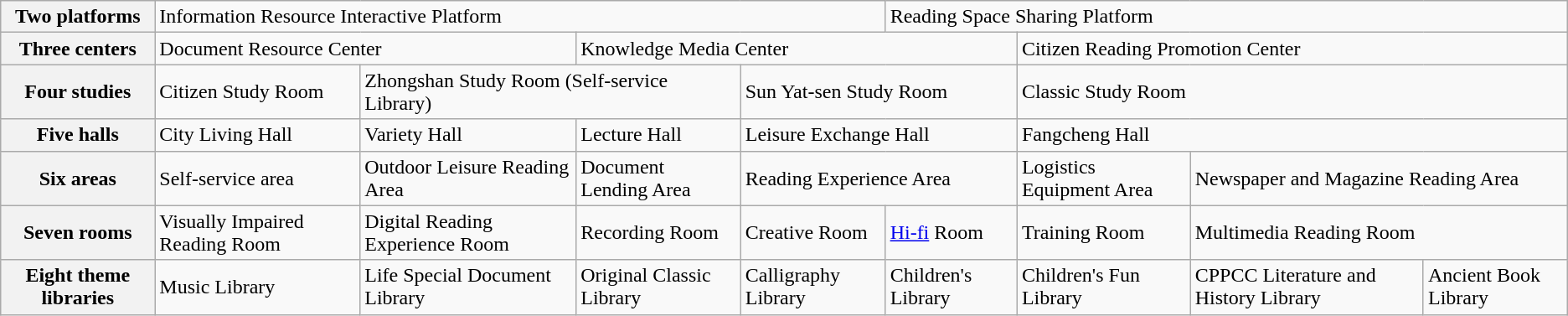<table class="wikitable">
<tr>
<th>Two platforms</th>
<td colspan="4">Information Resource Interactive Platform</td>
<td colspan="4">Reading Space Sharing Platform</td>
</tr>
<tr>
<th>Three centers</th>
<td colspan="2">Document Resource Center</td>
<td colspan="3">Knowledge Media Center</td>
<td colspan="3">Citizen Reading Promotion Center</td>
</tr>
<tr>
<th>Four studies</th>
<td>Citizen Study Room</td>
<td colspan="2">Zhongshan Study Room (Self-service Library)</td>
<td colspan="2">Sun Yat-sen Study Room</td>
<td colspan="3">Classic Study Room</td>
</tr>
<tr>
<th>Five halls</th>
<td>City Living Hall</td>
<td>Variety Hall</td>
<td>Lecture Hall</td>
<td colspan="2">Leisure Exchange Hall</td>
<td colspan="3">Fangcheng Hall</td>
</tr>
<tr>
<th>Six areas</th>
<td>Self-service area</td>
<td>Outdoor Leisure Reading Area</td>
<td>Document Lending Area</td>
<td colspan="2">Reading Experience Area</td>
<td>Logistics Equipment Area</td>
<td colspan="2">Newspaper and Magazine Reading Area</td>
</tr>
<tr>
<th>Seven rooms</th>
<td>Visually Impaired Reading Room</td>
<td>Digital Reading Experience Room</td>
<td>Recording Room</td>
<td>Creative Room</td>
<td><a href='#'>Hi-fi</a> Room</td>
<td>Training Room</td>
<td colspan="2">Multimedia Reading Room</td>
</tr>
<tr>
<th>Eight theme libraries</th>
<td>Music Library</td>
<td>Life Special Document Library</td>
<td>Original Classic Library</td>
<td>Calligraphy Library</td>
<td>Children's Library</td>
<td>Children's Fun Library</td>
<td>CPPCC Literature and History Library</td>
<td>Ancient Book Library</td>
</tr>
</table>
